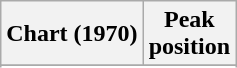<table class="wikitable sortable plainrowheaders" style="text-align:center">
<tr>
<th scope="col">Chart (1970)</th>
<th scope="col">Peak<br>position</th>
</tr>
<tr>
</tr>
<tr>
</tr>
</table>
